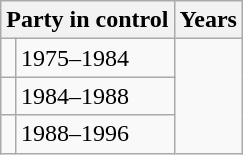<table class="wikitable">
<tr>
<th colspan="2">Party in control</th>
<th>Years</th>
</tr>
<tr>
<td></td>
<td>1975–1984</td>
</tr>
<tr>
<td></td>
<td>1984–1988</td>
</tr>
<tr>
<td></td>
<td>1988–1996</td>
</tr>
</table>
